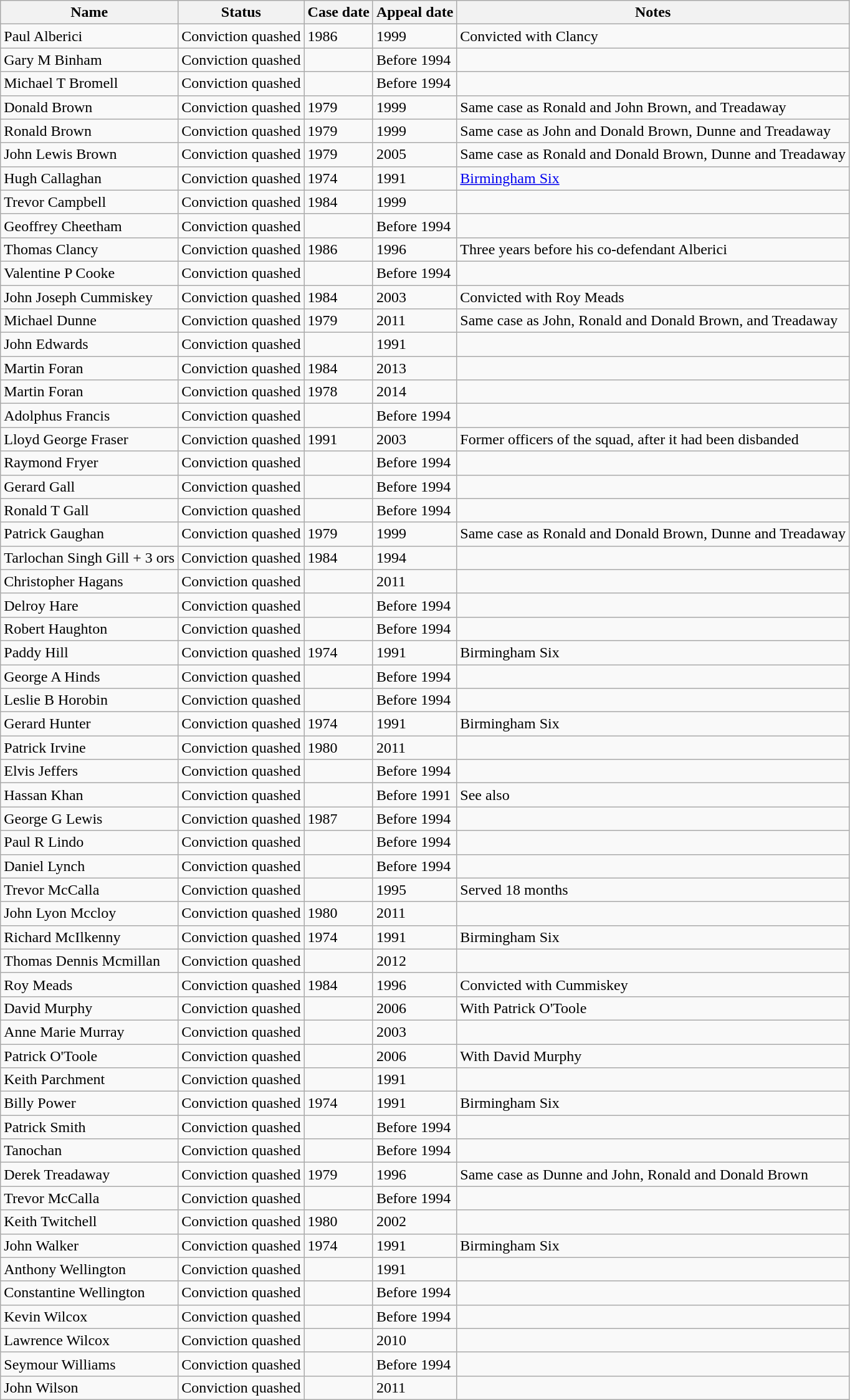<table class="wikitable">
<tr>
<th>Name</th>
<th>Status</th>
<th>Case date</th>
<th>Appeal date</th>
<th>Notes</th>
</tr>
<tr>
<td>Paul Alberici</td>
<td>Conviction quashed</td>
<td>1986</td>
<td>1999</td>
<td>Convicted with Clancy</td>
</tr>
<tr>
<td>Gary M Binham</td>
<td>Conviction quashed</td>
<td></td>
<td>Before 1994</td>
<td></td>
</tr>
<tr>
<td>Michael T Bromell</td>
<td>Conviction quashed</td>
<td></td>
<td>Before 1994</td>
<td></td>
</tr>
<tr>
<td>Donald Brown</td>
<td>Conviction quashed</td>
<td>1979</td>
<td>1999</td>
<td>Same case as Ronald and John Brown, and Treadaway</td>
</tr>
<tr>
<td>Ronald Brown</td>
<td>Conviction quashed</td>
<td>1979</td>
<td>1999</td>
<td>Same case as John and Donald Brown, Dunne and Treadaway</td>
</tr>
<tr>
<td>John Lewis Brown</td>
<td>Conviction quashed</td>
<td>1979</td>
<td>2005</td>
<td>Same case as Ronald and Donald Brown, Dunne and Treadaway</td>
</tr>
<tr>
<td>Hugh Callaghan</td>
<td>Conviction quashed</td>
<td>1974</td>
<td>1991</td>
<td><a href='#'>Birmingham Six</a></td>
</tr>
<tr>
<td>Trevor Campbell</td>
<td>Conviction quashed</td>
<td>1984</td>
<td>1999</td>
<td></td>
</tr>
<tr>
<td>Geoffrey Cheetham</td>
<td>Conviction quashed</td>
<td></td>
<td>Before 1994</td>
<td></td>
</tr>
<tr>
<td>Thomas Clancy</td>
<td>Conviction quashed</td>
<td>1986</td>
<td>1996</td>
<td>Three years before his co-defendant Alberici</td>
</tr>
<tr>
<td>Valentine P Cooke</td>
<td>Conviction quashed</td>
<td></td>
<td>Before 1994</td>
<td></td>
</tr>
<tr>
<td>John Joseph Cummiskey</td>
<td>Conviction quashed</td>
<td>1984</td>
<td>2003</td>
<td>Convicted with Roy Meads</td>
</tr>
<tr>
<td>Michael Dunne</td>
<td>Conviction quashed</td>
<td>1979</td>
<td>2011</td>
<td>Same case as John, Ronald and Donald Brown, and Treadaway</td>
</tr>
<tr>
<td>John Edwards</td>
<td>Conviction quashed</td>
<td></td>
<td>1991</td>
<td></td>
</tr>
<tr>
<td>Martin Foran</td>
<td>Conviction quashed</td>
<td>1984</td>
<td>2013</td>
<td></td>
</tr>
<tr>
<td>Martin Foran</td>
<td>Conviction quashed</td>
<td>1978</td>
<td>2014</td>
<td></td>
</tr>
<tr>
<td>Adolphus Francis</td>
<td>Conviction quashed</td>
<td></td>
<td>Before 1994</td>
<td></td>
</tr>
<tr>
<td>Lloyd George Fraser</td>
<td>Conviction quashed</td>
<td>1991</td>
<td>2003</td>
<td>Former officers of the squad, after it had been disbanded</td>
</tr>
<tr>
<td>Raymond Fryer</td>
<td>Conviction quashed</td>
<td></td>
<td>Before 1994</td>
<td></td>
</tr>
<tr>
<td>Gerard Gall</td>
<td>Conviction quashed</td>
<td></td>
<td>Before 1994</td>
<td></td>
</tr>
<tr>
<td>Ronald T Gall</td>
<td>Conviction quashed</td>
<td></td>
<td>Before 1994</td>
<td></td>
</tr>
<tr>
<td>Patrick Gaughan</td>
<td>Conviction quashed</td>
<td>1979</td>
<td>1999</td>
<td>Same case as Ronald and Donald Brown, Dunne and Treadaway</td>
</tr>
<tr>
<td>Tarlochan Singh Gill + 3 ors</td>
<td>Conviction quashed</td>
<td>1984</td>
<td>1994</td>
<td></td>
</tr>
<tr>
<td>Christopher Hagans</td>
<td>Conviction quashed</td>
<td></td>
<td>2011</td>
<td></td>
</tr>
<tr>
<td>Delroy Hare</td>
<td>Conviction quashed</td>
<td></td>
<td>Before 1994</td>
<td></td>
</tr>
<tr>
<td>Robert Haughton</td>
<td>Conviction quashed</td>
<td></td>
<td>Before 1994</td>
<td></td>
</tr>
<tr>
<td>Paddy Hill</td>
<td>Conviction quashed</td>
<td>1974</td>
<td>1991</td>
<td>Birmingham Six</td>
</tr>
<tr>
<td>George A Hinds</td>
<td>Conviction quashed</td>
<td></td>
<td>Before 1994</td>
<td></td>
</tr>
<tr>
<td>Leslie B Horobin</td>
<td>Conviction quashed</td>
<td></td>
<td>Before 1994</td>
<td></td>
</tr>
<tr>
<td>Gerard Hunter</td>
<td>Conviction quashed</td>
<td>1974</td>
<td>1991</td>
<td>Birmingham Six</td>
</tr>
<tr>
<td>Patrick Irvine</td>
<td>Conviction quashed</td>
<td>1980</td>
<td>2011</td>
<td></td>
</tr>
<tr>
<td>Elvis Jeffers</td>
<td>Conviction quashed</td>
<td></td>
<td>Before 1994</td>
<td></td>
</tr>
<tr>
<td>Hassan Khan</td>
<td>Conviction quashed</td>
<td></td>
<td>Before 1991</td>
<td>See also </td>
</tr>
<tr>
<td>George G Lewis</td>
<td>Conviction quashed</td>
<td>1987</td>
<td>Before 1994</td>
<td></td>
</tr>
<tr>
<td>Paul R Lindo</td>
<td>Conviction quashed</td>
<td></td>
<td>Before 1994</td>
<td></td>
</tr>
<tr>
<td>Daniel Lynch</td>
<td>Conviction quashed</td>
<td></td>
<td>Before 1994</td>
<td></td>
</tr>
<tr>
<td>Trevor McCalla</td>
<td>Conviction quashed</td>
<td></td>
<td>1995</td>
<td>Served 18  months</td>
</tr>
<tr>
<td>John Lyon Mccloy</td>
<td>Conviction quashed</td>
<td>1980</td>
<td>2011</td>
<td></td>
</tr>
<tr>
<td>Richard McIlkenny</td>
<td>Conviction quashed</td>
<td>1974</td>
<td>1991</td>
<td>Birmingham Six</td>
</tr>
<tr>
<td>Thomas Dennis Mcmillan</td>
<td>Conviction quashed</td>
<td></td>
<td>2012</td>
<td></td>
</tr>
<tr>
<td>Roy Meads</td>
<td>Conviction quashed</td>
<td>1984</td>
<td>1996</td>
<td>Convicted with Cummiskey</td>
</tr>
<tr>
<td>David Murphy</td>
<td>Conviction quashed</td>
<td></td>
<td>2006</td>
<td>With Patrick O'Toole</td>
</tr>
<tr>
<td>Anne Marie Murray</td>
<td>Conviction quashed</td>
<td></td>
<td>2003</td>
<td></td>
</tr>
<tr>
<td>Patrick O'Toole</td>
<td>Conviction quashed</td>
<td></td>
<td>2006</td>
<td>With David Murphy</td>
</tr>
<tr>
<td>Keith Parchment</td>
<td>Conviction quashed</td>
<td></td>
<td>1991</td>
<td></td>
</tr>
<tr>
<td>Billy Power</td>
<td>Conviction quashed</td>
<td>1974</td>
<td>1991</td>
<td>Birmingham Six</td>
</tr>
<tr>
<td>Patrick Smith</td>
<td>Conviction quashed</td>
<td></td>
<td>Before 1994</td>
<td></td>
</tr>
<tr>
<td>Tanochan</td>
<td>Conviction quashed</td>
<td></td>
<td>Before 1994</td>
<td></td>
</tr>
<tr>
<td>Derek Treadaway</td>
<td>Conviction quashed</td>
<td>1979</td>
<td>1996</td>
<td>Same case as Dunne and John, Ronald and Donald Brown</td>
</tr>
<tr>
<td>Trevor McCalla</td>
<td>Conviction quashed</td>
<td></td>
<td>Before 1994</td>
<td></td>
</tr>
<tr>
<td>Keith Twitchell</td>
<td>Conviction quashed</td>
<td>1980</td>
<td>2002</td>
<td></td>
</tr>
<tr>
<td>John Walker</td>
<td>Conviction quashed</td>
<td>1974</td>
<td>1991</td>
<td>Birmingham Six</td>
</tr>
<tr>
<td>Anthony Wellington</td>
<td>Conviction quashed</td>
<td></td>
<td>1991</td>
<td></td>
</tr>
<tr>
<td>Constantine Wellington</td>
<td>Conviction quashed</td>
<td></td>
<td>Before 1994</td>
<td></td>
</tr>
<tr>
<td>Kevin Wilcox</td>
<td>Conviction quashed</td>
<td></td>
<td>Before 1994</td>
<td></td>
</tr>
<tr>
<td>Lawrence Wilcox</td>
<td>Conviction quashed</td>
<td></td>
<td>2010</td>
<td></td>
</tr>
<tr>
<td>Seymour Williams</td>
<td>Conviction quashed</td>
<td></td>
<td>Before 1994</td>
<td></td>
</tr>
<tr>
<td>John Wilson</td>
<td>Conviction quashed</td>
<td></td>
<td>2011</td>
<td></td>
</tr>
</table>
